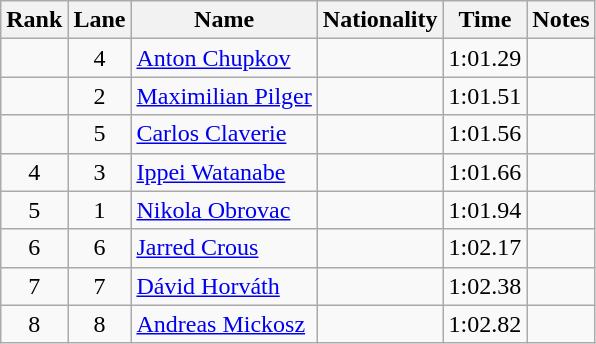<table class="wikitable sortable" style="text-align:center">
<tr>
<th>Rank</th>
<th>Lane</th>
<th>Name</th>
<th>Nationality</th>
<th>Time</th>
<th>Notes</th>
</tr>
<tr>
<td></td>
<td>4</td>
<td align=left><a href='#'>Anton Chupkov</a></td>
<td align=left></td>
<td>1:01.29</td>
<td></td>
</tr>
<tr>
<td></td>
<td>2</td>
<td align=left><a href='#'>Maximilian Pilger</a></td>
<td align=left></td>
<td>1:01.51</td>
<td></td>
</tr>
<tr>
<td></td>
<td>5</td>
<td align=left><a href='#'>Carlos Claverie</a></td>
<td align=left></td>
<td>1:01.56</td>
<td></td>
</tr>
<tr>
<td>4</td>
<td>3</td>
<td align=left><a href='#'>Ippei Watanabe</a></td>
<td align=left></td>
<td>1:01.66</td>
<td></td>
</tr>
<tr>
<td>5</td>
<td>1</td>
<td align=left><a href='#'>Nikola Obrovac</a></td>
<td align=left></td>
<td>1:01.94</td>
<td></td>
</tr>
<tr>
<td>6</td>
<td>6</td>
<td align=left><a href='#'>Jarred Crous</a></td>
<td align=left></td>
<td>1:02.17</td>
<td></td>
</tr>
<tr>
<td>7</td>
<td>7</td>
<td align=left><a href='#'>Dávid Horváth</a></td>
<td align=left></td>
<td>1:02.38</td>
<td></td>
</tr>
<tr>
<td>8</td>
<td>8</td>
<td align=left><a href='#'>Andreas Mickosz</a></td>
<td align=left></td>
<td>1:02.82</td>
<td></td>
</tr>
</table>
